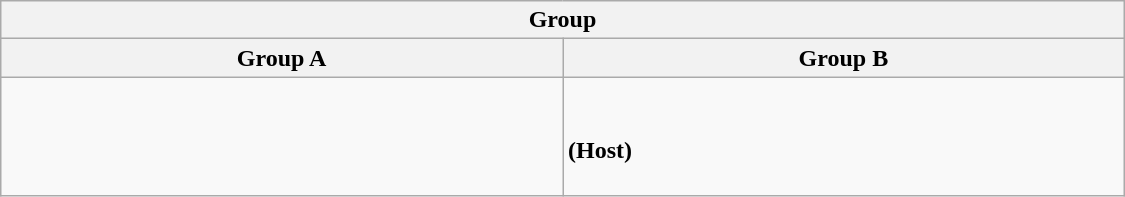<table class="wikitable" width=750>
<tr>
<th colspan="2">Group</th>
</tr>
<tr>
<th width=25%>Group A</th>
<th width=25%>Group B</th>
</tr>
<tr>
<td><br><br>
<br>
<br>
</td>
<td><br><br>
 <strong>(Host)</strong><br>
<br>
</td>
</tr>
</table>
